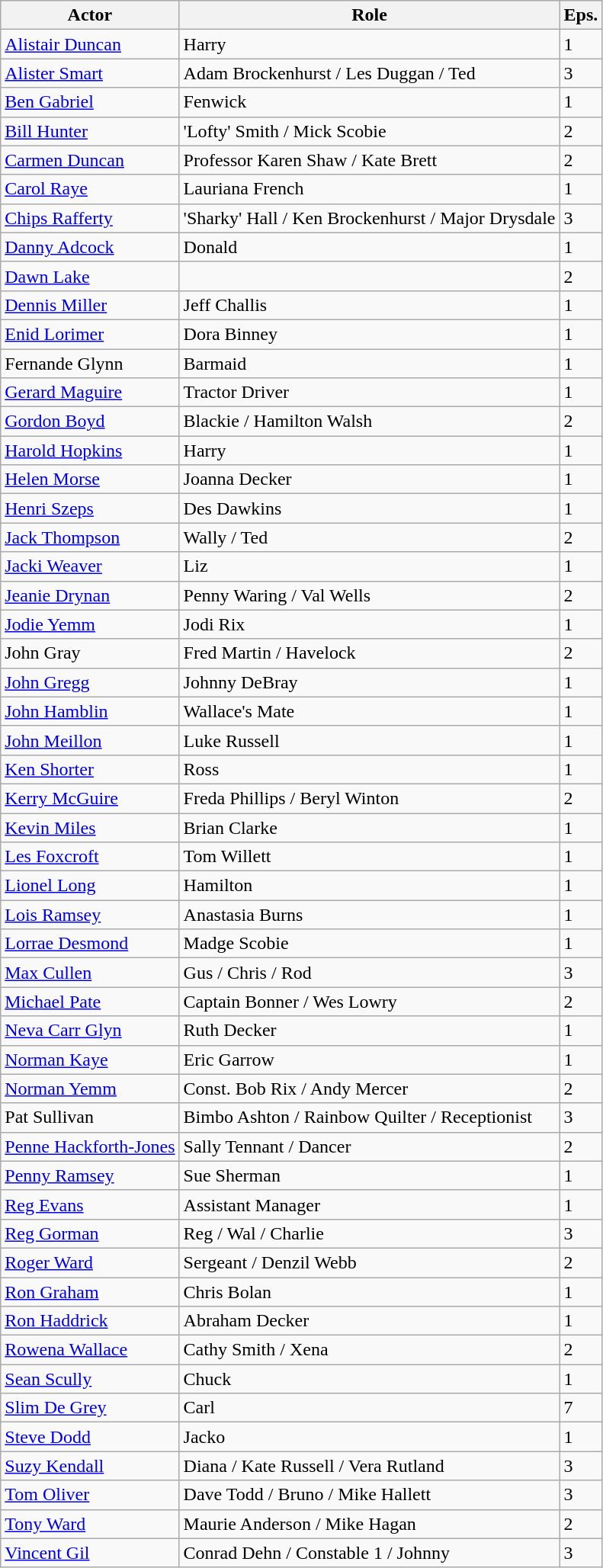<table class="wikitable">
<tr>
<th>Actor</th>
<th>Role</th>
<th>Eps.</th>
</tr>
<tr>
<td><a href='#'>Alistair Duncan</a></td>
<td>Harry</td>
<td>1</td>
</tr>
<tr>
<td><a href='#'>Alister Smart</a></td>
<td>Adam Brockenhurst / Les Duggan / Ted</td>
<td>3</td>
</tr>
<tr>
<td><a href='#'>Ben Gabriel</a></td>
<td>Fenwick</td>
<td>1</td>
</tr>
<tr>
<td><a href='#'>Bill Hunter</a></td>
<td>'Lofty' Smith / Mick Scobie</td>
<td>2</td>
</tr>
<tr>
<td><a href='#'>Carmen Duncan</a></td>
<td>Professor Karen Shaw / Kate Brett</td>
<td>2</td>
</tr>
<tr>
<td><a href='#'>Carol Raye</a></td>
<td>Lauriana French</td>
<td>1</td>
</tr>
<tr>
<td><a href='#'>Chips Rafferty</a></td>
<td>'Sharky' Hall / Ken Brockenhurst / Major Drysdale</td>
<td>3</td>
</tr>
<tr>
<td><a href='#'>Danny Adcock</a></td>
<td>Donald</td>
<td>1</td>
</tr>
<tr>
<td><a href='#'>Dawn Lake</a></td>
<td></td>
<td>2</td>
</tr>
<tr>
<td><a href='#'>Dennis Miller</a></td>
<td>Jeff Challis</td>
<td>1</td>
</tr>
<tr>
<td><a href='#'>Enid Lorimer</a></td>
<td>Dora Binney</td>
<td>1</td>
</tr>
<tr>
<td>Fernande Glynn</td>
<td>Barmaid</td>
<td>1</td>
</tr>
<tr>
<td><a href='#'>Gerard Maguire</a></td>
<td>Tractor Driver</td>
<td>1</td>
</tr>
<tr>
<td><a href='#'>Gordon Boyd</a></td>
<td>Blackie / Hamilton Walsh</td>
<td>2</td>
</tr>
<tr>
<td><a href='#'>Harold Hopkins</a></td>
<td>Harry</td>
<td>1</td>
</tr>
<tr>
<td><a href='#'>Helen Morse</a></td>
<td>Joanna Decker</td>
<td>1</td>
</tr>
<tr>
<td><a href='#'>Henri Szeps</a></td>
<td>Des Dawkins</td>
<td>1</td>
</tr>
<tr>
<td><a href='#'>Jack Thompson</a></td>
<td>Wally / Ted</td>
<td>2</td>
</tr>
<tr>
<td><a href='#'>Jacki Weaver</a></td>
<td>Liz</td>
<td>1</td>
</tr>
<tr>
<td><a href='#'>Jeanie Drynan</a></td>
<td>Penny Waring / Val Wells</td>
<td>2</td>
</tr>
<tr>
<td><a href='#'>Jodie Yemm</a></td>
<td>Jodi Rix</td>
<td>1</td>
</tr>
<tr>
<td>John Gray</td>
<td>Fred Martin / Havelock</td>
<td>2</td>
</tr>
<tr>
<td><a href='#'>John Gregg</a></td>
<td>Johnny DeBray</td>
<td>1</td>
</tr>
<tr>
<td><a href='#'>John Hamblin</a></td>
<td>Wallace's Mate</td>
<td>1</td>
</tr>
<tr>
<td><a href='#'>John Meillon</a></td>
<td>Luke Russell</td>
<td>1</td>
</tr>
<tr>
<td><a href='#'>Ken Shorter</a></td>
<td>Ross</td>
<td>1</td>
</tr>
<tr>
<td><a href='#'>Kerry McGuire</a></td>
<td>Freda Phillips / Beryl Winton</td>
<td>2</td>
</tr>
<tr>
<td><a href='#'>Kevin Miles</a></td>
<td>Brian Clarke</td>
<td>1</td>
</tr>
<tr>
<td><a href='#'>Les Foxcroft</a></td>
<td>Tom Willett</td>
<td>1</td>
</tr>
<tr>
<td><a href='#'>Lionel Long</a></td>
<td>Hamilton</td>
<td>1</td>
</tr>
<tr>
<td><a href='#'>Lois Ramsey</a></td>
<td>Anastasia Burns</td>
<td>1</td>
</tr>
<tr>
<td><a href='#'>Lorrae Desmond</a></td>
<td>Madge Scobie</td>
<td>1</td>
</tr>
<tr>
<td><a href='#'>Max Cullen</a></td>
<td>Gus / Chris / Rod</td>
<td>3</td>
</tr>
<tr>
<td><a href='#'>Michael Pate</a></td>
<td>Captain Bonner / Wes Lowry</td>
<td>2</td>
</tr>
<tr>
<td><a href='#'>Neva Carr Glyn</a></td>
<td>Ruth Decker</td>
<td>1</td>
</tr>
<tr>
<td><a href='#'>Norman Kaye</a></td>
<td>Eric Garrow</td>
<td>1</td>
</tr>
<tr>
<td><a href='#'>Norman Yemm</a></td>
<td>Const. Bob Rix / Andy Mercer</td>
<td>2</td>
</tr>
<tr>
<td>Pat Sullivan</td>
<td>Bimbo Ashton / Rainbow Quilter / Receptionist</td>
<td>3</td>
</tr>
<tr>
<td><a href='#'>Penne Hackforth-Jones</a></td>
<td>Sally Tennant / Dancer</td>
<td>2</td>
</tr>
<tr>
<td><a href='#'>Penny Ramsey</a></td>
<td>Sue Sherman</td>
<td>1</td>
</tr>
<tr>
<td><a href='#'>Reg Evans</a></td>
<td>Assistant Manager</td>
<td>1</td>
</tr>
<tr>
<td><a href='#'>Reg Gorman</a></td>
<td>Reg / Wal / Charlie</td>
<td>3</td>
</tr>
<tr>
<td><a href='#'>Roger Ward</a></td>
<td>Sergeant / Denzil Webb</td>
<td>2</td>
</tr>
<tr>
<td><a href='#'>Ron Graham</a></td>
<td>Chris Bolan</td>
<td>1</td>
</tr>
<tr>
<td><a href='#'>Ron Haddrick</a></td>
<td>Abraham Decker</td>
<td>1</td>
</tr>
<tr>
<td><a href='#'>Rowena Wallace</a></td>
<td>Cathy Smith / Xena</td>
<td>2</td>
</tr>
<tr>
<td><a href='#'>Sean Scully</a></td>
<td>Chuck</td>
<td>1</td>
</tr>
<tr>
<td><a href='#'>Slim De Grey</a></td>
<td>Carl</td>
<td>7</td>
</tr>
<tr>
<td><a href='#'>Steve Dodd</a></td>
<td>Jacko</td>
<td>1</td>
</tr>
<tr>
<td><a href='#'>Suzy Kendall</a></td>
<td>Diana / Kate Russell / Vera Rutland</td>
<td>3</td>
</tr>
<tr>
<td><a href='#'>Tom Oliver</a></td>
<td>Dave Todd / Bruno / Mike Hallett</td>
<td>3</td>
</tr>
<tr>
<td><a href='#'>Tony Ward</a></td>
<td>Maurie Anderson / Mike Hagan</td>
<td>2</td>
</tr>
<tr>
<td><a href='#'>Vincent Gil</a></td>
<td>Conrad Dehn / Constable 1 / Johnny</td>
<td>3</td>
</tr>
</table>
